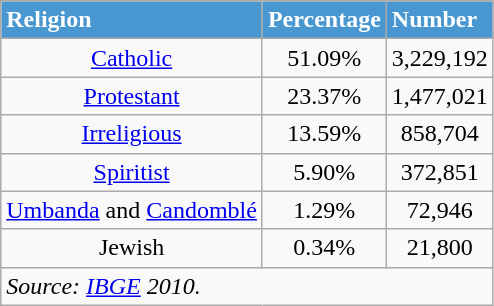<table class="wikitable">
<tr style="background:#4997D0; color:white;">
<td><strong>Religion </strong></td>
<td><strong>Percentage</strong></td>
<td><strong>Number</strong></td>
</tr>
<tr style="text-align:center;">
<td><a href='#'>Catholic</a></td>
<td>51.09%</td>
<td>3,229,192</td>
</tr>
<tr style="text-align:center;">
<td><a href='#'>Protestant</a></td>
<td>23.37%</td>
<td>1,477,021</td>
</tr>
<tr style="text-align:center;">
<td><a href='#'>Irreligious</a></td>
<td>13.59%</td>
<td>858,704</td>
</tr>
<tr style="text-align:center;">
<td><a href='#'>Spiritist</a></td>
<td>5.90%</td>
<td>372,851</td>
</tr>
<tr style="text-align:center;">
<td><a href='#'>Umbanda</a> and <a href='#'>Candomblé</a></td>
<td>1.29%</td>
<td>72,946</td>
</tr>
<tr style="text-align:center;">
<td>Jewish</td>
<td>0.34%</td>
<td>21,800</td>
</tr>
<tr>
<td colspan="3"><em>Source: <a href='#'>IBGE</a> 2010. </em></td>
</tr>
</table>
